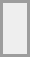<table border="0" cellpadding="4" cellspacing="4" style="margin:auto; border:2px solid #9d9d9d; background:#eee;">
<tr>
<td><br><div></div></td>
</tr>
</table>
